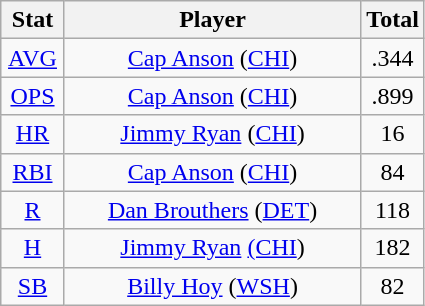<table class="wikitable" style="text-align:center;">
<tr>
<th style="width:15%;">Stat</th>
<th>Player</th>
<th style="width:15%;">Total</th>
</tr>
<tr>
<td><a href='#'>AVG</a></td>
<td><a href='#'>Cap Anson</a> (<a href='#'>CHI</a>)</td>
<td>.344</td>
</tr>
<tr>
<td><a href='#'>OPS</a></td>
<td><a href='#'>Cap Anson</a> (<a href='#'>CHI</a>)</td>
<td>.899</td>
</tr>
<tr>
<td><a href='#'>HR</a></td>
<td><a href='#'>Jimmy Ryan</a> (<a href='#'>CHI</a>)</td>
<td>16</td>
</tr>
<tr>
<td><a href='#'>RBI</a></td>
<td><a href='#'>Cap Anson</a> (<a href='#'>CHI</a>)</td>
<td>84</td>
</tr>
<tr>
<td><a href='#'>R</a></td>
<td><a href='#'>Dan Brouthers</a> (<a href='#'>DET</a>)</td>
<td>118</td>
</tr>
<tr>
<td><a href='#'>H</a></td>
<td><a href='#'>Jimmy Ryan</a> <a href='#'>(CHI</a>)</td>
<td>182</td>
</tr>
<tr>
<td><a href='#'>SB</a></td>
<td><a href='#'>Billy Hoy</a> (<a href='#'>WSH</a>)</td>
<td>82</td>
</tr>
</table>
